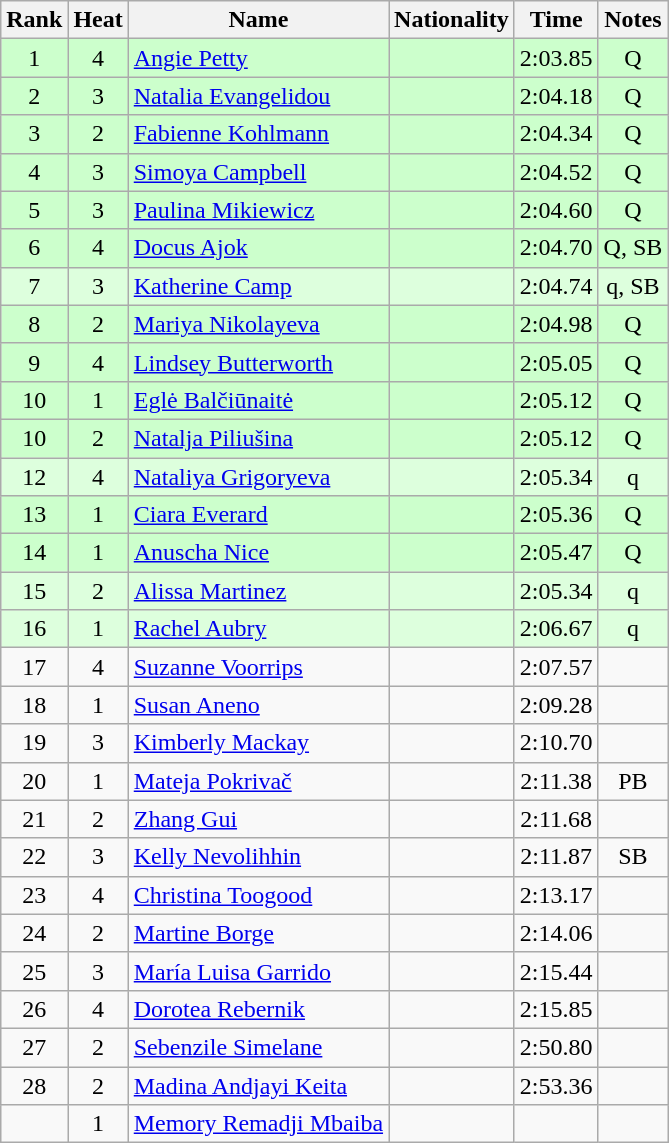<table class="wikitable sortable" style="text-align:center">
<tr>
<th>Rank</th>
<th>Heat</th>
<th>Name</th>
<th>Nationality</th>
<th>Time</th>
<th>Notes</th>
</tr>
<tr bgcolor=ccffcc>
<td>1</td>
<td>4</td>
<td align=left><a href='#'>Angie Petty</a></td>
<td align=left></td>
<td>2:03.85</td>
<td>Q</td>
</tr>
<tr bgcolor=ccffcc>
<td>2</td>
<td>3</td>
<td align=left><a href='#'>Natalia Evangelidou</a></td>
<td align=left></td>
<td>2:04.18</td>
<td>Q</td>
</tr>
<tr bgcolor=ccffcc>
<td>3</td>
<td>2</td>
<td align=left><a href='#'>Fabienne Kohlmann</a></td>
<td align=left></td>
<td>2:04.34</td>
<td>Q</td>
</tr>
<tr bgcolor=ccffcc>
<td>4</td>
<td>3</td>
<td align=left><a href='#'>Simoya Campbell</a></td>
<td align=left></td>
<td>2:04.52</td>
<td>Q</td>
</tr>
<tr bgcolor=ccffcc>
<td>5</td>
<td>3</td>
<td align=left><a href='#'>Paulina Mikiewicz</a></td>
<td align=left></td>
<td>2:04.60</td>
<td>Q</td>
</tr>
<tr bgcolor=ccffcc>
<td>6</td>
<td>4</td>
<td align=left><a href='#'>Docus Ajok</a></td>
<td align=left></td>
<td>2:04.70</td>
<td>Q, SB</td>
</tr>
<tr bgcolor=ddffdd>
<td>7</td>
<td>3</td>
<td align=left><a href='#'>Katherine Camp</a></td>
<td align=left></td>
<td>2:04.74</td>
<td>q, SB</td>
</tr>
<tr bgcolor=ccffcc>
<td>8</td>
<td>2</td>
<td align=left><a href='#'>Mariya Nikolayeva</a></td>
<td align=left></td>
<td>2:04.98</td>
<td>Q</td>
</tr>
<tr bgcolor=ccffcc>
<td>9</td>
<td>4</td>
<td align=left><a href='#'>Lindsey Butterworth</a></td>
<td align=left></td>
<td>2:05.05</td>
<td>Q</td>
</tr>
<tr bgcolor=ccffcc>
<td>10</td>
<td>1</td>
<td align=left><a href='#'>Eglė Balčiūnaitė</a></td>
<td align=left></td>
<td>2:05.12</td>
<td>Q</td>
</tr>
<tr bgcolor=ccffcc>
<td>10</td>
<td>2</td>
<td align=left><a href='#'>Natalja Piliušina</a></td>
<td align=left></td>
<td>2:05.12</td>
<td>Q</td>
</tr>
<tr bgcolor=ddffdd>
<td>12</td>
<td>4</td>
<td align=left><a href='#'>Nataliya Grigoryeva</a></td>
<td align=left></td>
<td>2:05.34</td>
<td>q</td>
</tr>
<tr bgcolor=ccffcc>
<td>13</td>
<td>1</td>
<td align=left><a href='#'>Ciara Everard</a></td>
<td align=left></td>
<td>2:05.36</td>
<td>Q</td>
</tr>
<tr bgcolor=ccffcc>
<td>14</td>
<td>1</td>
<td align=left><a href='#'>Anuscha Nice</a></td>
<td align=left></td>
<td>2:05.47</td>
<td>Q</td>
</tr>
<tr bgcolor=ddffdd>
<td>15</td>
<td>2</td>
<td align=left><a href='#'>Alissa Martinez</a></td>
<td align=left></td>
<td>2:05.34</td>
<td>q</td>
</tr>
<tr bgcolor=ddffdd>
<td>16</td>
<td>1</td>
<td align=left><a href='#'>Rachel Aubry</a></td>
<td align=left></td>
<td>2:06.67</td>
<td>q</td>
</tr>
<tr>
<td>17</td>
<td>4</td>
<td align=left><a href='#'>Suzanne Voorrips</a></td>
<td align=left></td>
<td>2:07.57</td>
<td></td>
</tr>
<tr>
<td>18</td>
<td>1</td>
<td align=left><a href='#'>Susan Aneno</a></td>
<td align=left></td>
<td>2:09.28</td>
<td></td>
</tr>
<tr>
<td>19</td>
<td>3</td>
<td align=left><a href='#'>Kimberly Mackay</a></td>
<td align=left></td>
<td>2:10.70</td>
<td></td>
</tr>
<tr>
<td>20</td>
<td>1</td>
<td align=left><a href='#'>Mateja Pokrivač</a></td>
<td align=left></td>
<td>2:11.38</td>
<td>PB</td>
</tr>
<tr>
<td>21</td>
<td>2</td>
<td align=left><a href='#'>Zhang Gui</a></td>
<td align=left></td>
<td>2:11.68</td>
<td></td>
</tr>
<tr>
<td>22</td>
<td>3</td>
<td align=left><a href='#'>Kelly Nevolihhin</a></td>
<td align=left></td>
<td>2:11.87</td>
<td>SB</td>
</tr>
<tr>
<td>23</td>
<td>4</td>
<td align=left><a href='#'>Christina Toogood</a></td>
<td align=left></td>
<td>2:13.17</td>
<td></td>
</tr>
<tr>
<td>24</td>
<td>2</td>
<td align=left><a href='#'>Martine Borge</a></td>
<td align=left></td>
<td>2:14.06</td>
<td></td>
</tr>
<tr>
<td>25</td>
<td>3</td>
<td align=left><a href='#'>María Luisa Garrido</a></td>
<td align=left></td>
<td>2:15.44</td>
<td></td>
</tr>
<tr>
<td>26</td>
<td>4</td>
<td align=left><a href='#'>Dorotea Rebernik</a></td>
<td align=left></td>
<td>2:15.85</td>
<td></td>
</tr>
<tr>
<td>27</td>
<td>2</td>
<td align=left><a href='#'>Sebenzile Simelane</a></td>
<td align=left></td>
<td>2:50.80</td>
<td></td>
</tr>
<tr>
<td>28</td>
<td>2</td>
<td align=left><a href='#'>Madina Andjayi Keita</a></td>
<td align=left></td>
<td>2:53.36</td>
<td></td>
</tr>
<tr>
<td></td>
<td>1</td>
<td align=left><a href='#'>Memory Remadji Mbaiba</a></td>
<td align=left></td>
<td></td>
<td></td>
</tr>
</table>
